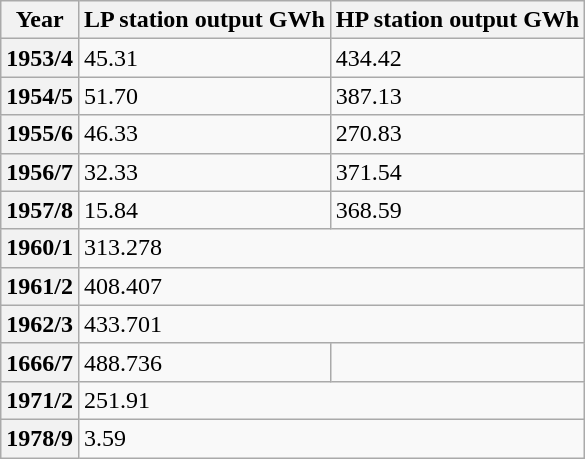<table class="wikitable">
<tr>
<th>Year</th>
<th>LP  station output GWh</th>
<th>HP  station output GWh</th>
</tr>
<tr>
<th>1953/4</th>
<td>45.31</td>
<td>434.42</td>
</tr>
<tr>
<th>1954/5</th>
<td>51.70</td>
<td>387.13</td>
</tr>
<tr>
<th>1955/6</th>
<td>46.33</td>
<td>270.83</td>
</tr>
<tr>
<th>1956/7</th>
<td>32.33</td>
<td>371.54</td>
</tr>
<tr>
<th>1957/8</th>
<td>15.84</td>
<td>368.59</td>
</tr>
<tr>
<th>1960/1</th>
<td colspan="2">313.278</td>
</tr>
<tr>
<th>1961/2</th>
<td colspan="2">408.407</td>
</tr>
<tr>
<th>1962/3</th>
<td colspan="2">433.701</td>
</tr>
<tr>
<th>1666/7</th>
<td>488.736</td>
<td></td>
</tr>
<tr>
<th>1971/2</th>
<td colspan="2">251.91</td>
</tr>
<tr>
<th>1978/9</th>
<td colspan="2">3.59</td>
</tr>
</table>
